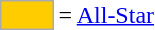<table>
<tr>
<td style="background:#fc0; border:1px solid #aaa; width:2em;"></td>
<td>= <a href='#'>All-Star</a></td>
</tr>
</table>
